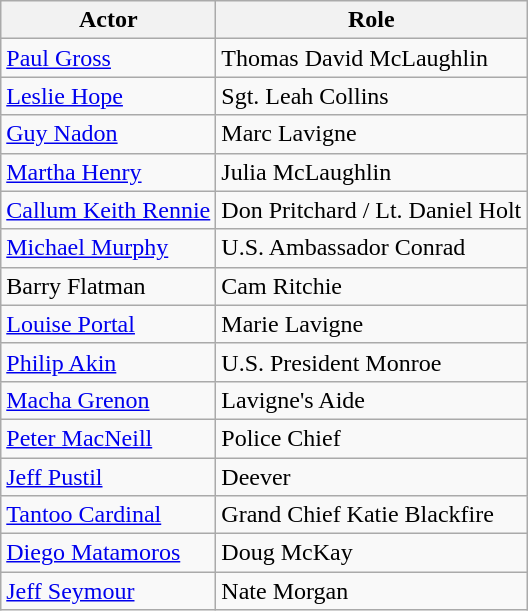<table class="wikitable">
<tr>
<th>Actor</th>
<th>Role</th>
</tr>
<tr>
<td><a href='#'>Paul Gross</a></td>
<td>Thomas David McLaughlin</td>
</tr>
<tr>
<td><a href='#'>Leslie Hope</a></td>
<td>Sgt. Leah Collins</td>
</tr>
<tr>
<td><a href='#'>Guy Nadon</a></td>
<td>Marc Lavigne</td>
</tr>
<tr>
<td><a href='#'>Martha Henry</a></td>
<td>Julia McLaughlin</td>
</tr>
<tr>
<td><a href='#'>Callum Keith Rennie</a></td>
<td>Don Pritchard / Lt. Daniel Holt</td>
</tr>
<tr>
<td><a href='#'>Michael Murphy</a></td>
<td>U.S. Ambassador Conrad</td>
</tr>
<tr>
<td>Barry Flatman</td>
<td>Cam Ritchie</td>
</tr>
<tr>
<td><a href='#'>Louise Portal</a></td>
<td>Marie Lavigne</td>
</tr>
<tr>
<td><a href='#'>Philip Akin</a></td>
<td>U.S. President Monroe</td>
</tr>
<tr>
<td><a href='#'>Macha Grenon</a></td>
<td>Lavigne's Aide</td>
</tr>
<tr>
<td><a href='#'>Peter MacNeill</a></td>
<td>Police Chief</td>
</tr>
<tr>
<td><a href='#'>Jeff Pustil</a></td>
<td>Deever</td>
</tr>
<tr>
<td><a href='#'>Tantoo Cardinal</a></td>
<td>Grand Chief Katie Blackfire</td>
</tr>
<tr>
<td><a href='#'>Diego Matamoros</a></td>
<td>Doug McKay</td>
</tr>
<tr>
<td><a href='#'>Jeff Seymour</a></td>
<td>Nate Morgan</td>
</tr>
</table>
